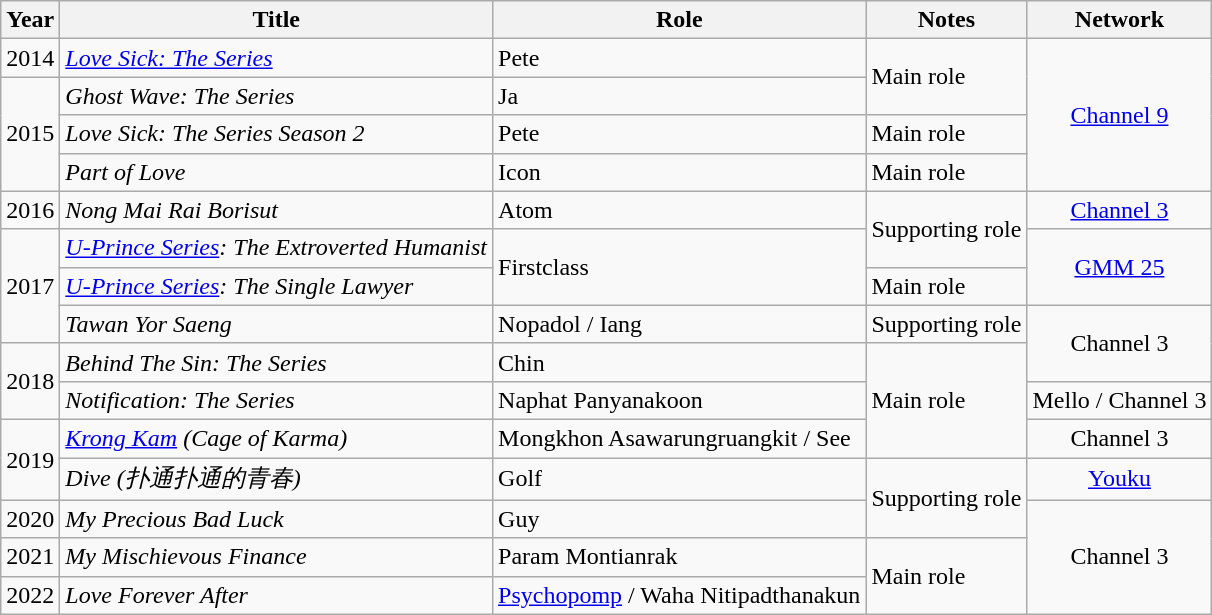<table class="wikitable">
<tr>
<th>Year</th>
<th>Title</th>
<th>Role</th>
<th>Notes</th>
<th>Network</th>
</tr>
<tr>
<td>2014</td>
<td><em><a href='#'>Love Sick: The Series</a></em></td>
<td>Pete</td>
<td rowspan="2">Main role</td>
<td rowspan="4" style="text-align:center;"><a href='#'>Channel 9</a></td>
</tr>
<tr>
<td rowspan="3">2015</td>
<td><em>Ghost Wave: The Series</em></td>
<td>Ja</td>
</tr>
<tr>
<td><em>Love Sick: The Series Season 2</em></td>
<td>Pete</td>
<td>Main role</td>
</tr>
<tr>
<td><em>Part of Love</em></td>
<td>Icon</td>
<td>Main role</td>
</tr>
<tr>
<td>2016</td>
<td><em>Nong Mai Rai Borisut</em></td>
<td>Atom</td>
<td rowspan="2">Supporting role</td>
<td style="text-align:center;"><a href='#'>Channel 3</a></td>
</tr>
<tr>
<td rowspan="3">2017</td>
<td><em><a href='#'>U-Prince Series</a>: The Extroverted Humanist</em></td>
<td rowspan="2">Firstclass</td>
<td rowspan="2" style="text-align:center;"><a href='#'>GMM 25</a></td>
</tr>
<tr>
<td><em><a href='#'>U-Prince Series</a>: The Single Lawyer</em></td>
<td>Main role</td>
</tr>
<tr>
<td><em>Tawan Yor Saeng</em></td>
<td>Nopadol / Iang</td>
<td>Supporting role</td>
<td rowspan="2" style="text-align:center;">Channel 3</td>
</tr>
<tr>
<td rowspan="2">2018</td>
<td><em>Behind The Sin: The Series</em></td>
<td>Chin</td>
<td rowspan="3">Main role</td>
</tr>
<tr>
<td><em>Notification: The Series</em></td>
<td>Naphat Panyanakoon</td>
<td style="text-align:center;">Mello / Channel 3</td>
</tr>
<tr>
<td rowspan="2">2019</td>
<td><em><a href='#'>Krong Kam</a> (Cage of Karma)</em></td>
<td>Mongkhon Asawarungruangkit / See</td>
<td style="text-align:center;">Channel 3</td>
</tr>
<tr>
<td><em>Dive (扑通扑通的青春)</em></td>
<td>Golf</td>
<td rowspan="2">Supporting role</td>
<td style="text-align:center;"><a href='#'>Youku</a></td>
</tr>
<tr>
<td>2020</td>
<td><em>My Precious Bad Luck</em></td>
<td>Guy</td>
<td rowspan="3" style="text-align:center;">Channel 3</td>
</tr>
<tr>
<td>2021</td>
<td><em>My Mischievous Finance</em></td>
<td>Param Montianrak</td>
<td rowspan="2">Main role</td>
</tr>
<tr>
<td>2022</td>
<td><em>Love Forever After</em></td>
<td><a href='#'>Psychopomp</a> / Waha Nitipadthanakun</td>
</tr>
</table>
